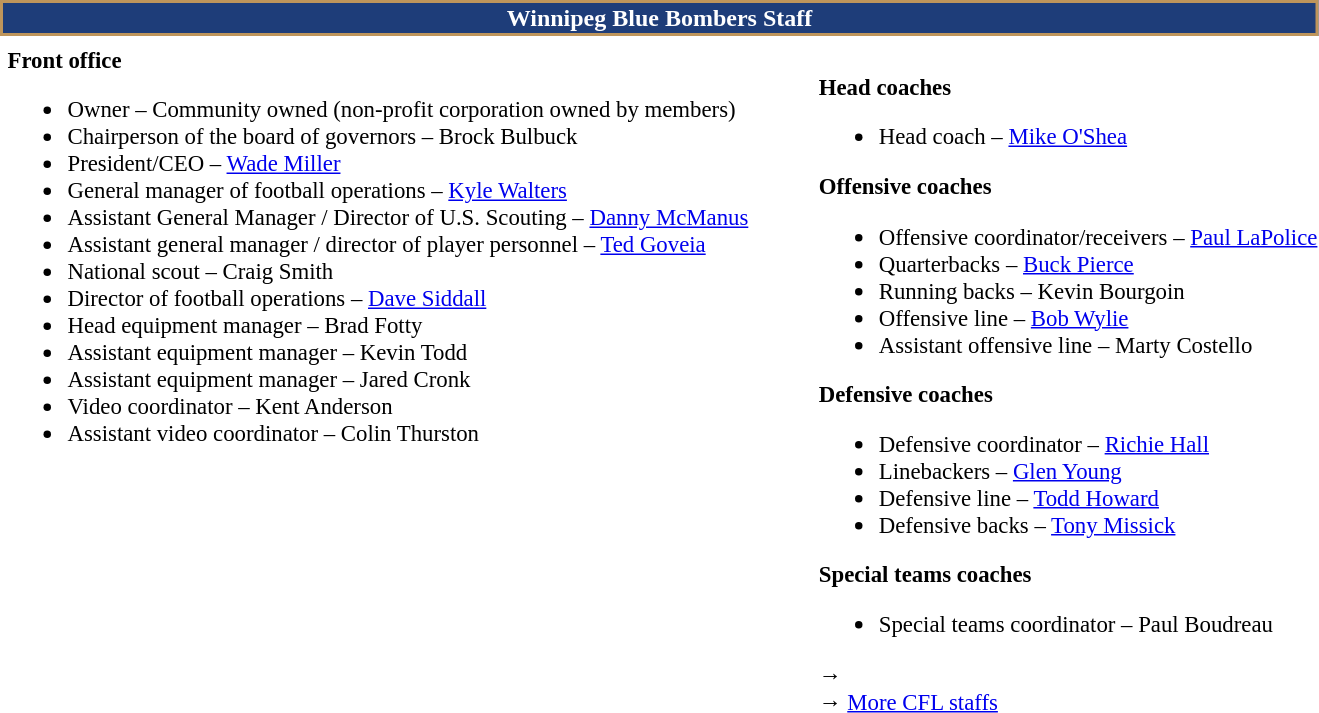<table class="toccolours" style="text-align: left;">
<tr>
<th colspan="7" style=" background-color: #1E3D79; border:2px solid #BE955B;color:white;text-align:center;">Winnipeg Blue Bombers Staff</th>
</tr>
<tr>
<td colspan=7 style="text-align:right;"></td>
</tr>
<tr>
<td style="vertical-align:top;"></td>
<td style="font-size: 95%;vertical-align:top;"><strong>Front office</strong><br><ul><li>Owner – Community owned (non-profit corporation owned by members)</li><li>Chairperson of the board of governors – Brock Bulbuck</li><li>President/CEO – <a href='#'>Wade Miller</a></li><li>General manager of football operations – <a href='#'>Kyle Walters</a></li><li>Assistant General Manager / Director of U.S. Scouting – <a href='#'>Danny McManus</a></li><li>Assistant general manager / director of player personnel – <a href='#'>Ted Goveia</a></li><li>National scout – Craig Smith</li><li>Director of football operations – <a href='#'>Dave Siddall</a></li><li>Head equipment manager – Brad Fotty</li><li>Assistant equipment manager – Kevin Todd</li><li>Assistant equipment manager – Jared Cronk</li><li>Video coordinator – Kent Anderson</li><li>Assistant video coordinator – Colin Thurston</li></ul></td>
<td width="35"> </td>
<td style="vertical-align:top;"></td>
<td style="font-size: 95%;vertical-align:top;"><br><strong>Head coaches</strong><ul><li>Head coach – <a href='#'>Mike O'Shea</a></li></ul><strong>Offensive coaches</strong><ul><li>Offensive coordinator/receivers – <a href='#'>Paul LaPolice</a></li><li>Quarterbacks – <a href='#'>Buck Pierce</a></li><li>Running backs – Kevin Bourgoin</li><li>Offensive line – <a href='#'>Bob Wylie</a></li><li>Assistant offensive line – Marty Costello</li></ul><strong>Defensive coaches</strong><ul><li>Defensive coordinator – <a href='#'>Richie Hall</a></li><li>Linebackers – <a href='#'>Glen Young</a></li><li>Defensive line – <a href='#'>Todd Howard</a></li><li>Defensive backs – <a href='#'>Tony Missick</a></li></ul><strong>Special teams coaches</strong><ul><li>Special teams coordinator – Paul Boudreau</li></ul>→ <span> </span><br>
→ <a href='#'>More CFL staffs</a></td>
</tr>
</table>
